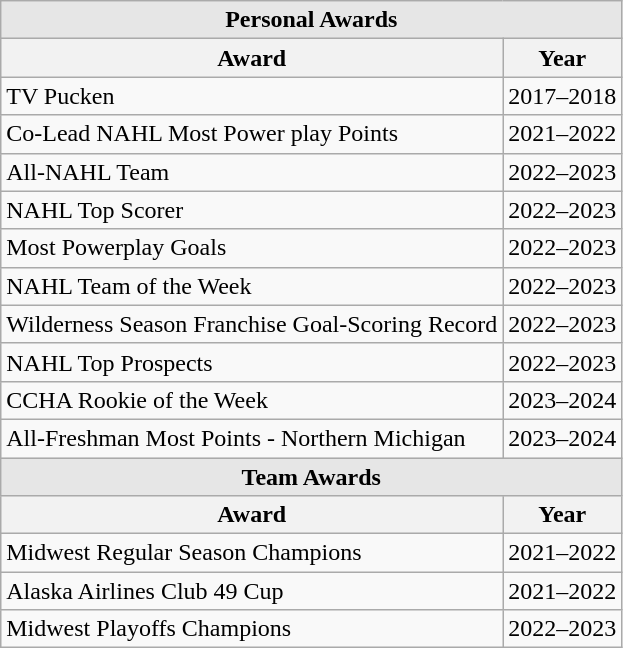<table class="wikitable">
<tr>
<th colspan="2" style="text-align:center; background:#e6e6e6;">Personal Awards</th>
</tr>
<tr>
<th>Award</th>
<th>Year</th>
</tr>
<tr>
<td>TV Pucken</td>
<td>2017–2018</td>
</tr>
<tr>
<td>Co-Lead NAHL Most Power play Points</td>
<td>2021–2022</td>
</tr>
<tr>
<td>All-NAHL Team</td>
<td>2022–2023</td>
</tr>
<tr>
<td>NAHL Top Scorer</td>
<td>2022–2023</td>
</tr>
<tr>
<td>Most Powerplay Goals</td>
<td>2022–2023</td>
</tr>
<tr>
<td>NAHL Team of the Week</td>
<td>2022–2023</td>
</tr>
<tr>
<td>Wilderness Season Franchise Goal-Scoring Record</td>
<td>2022–2023</td>
</tr>
<tr>
<td>NAHL Top Prospects</td>
<td>2022–2023</td>
</tr>
<tr>
<td>CCHA Rookie of the Week</td>
<td>2023–2024</td>
</tr>
<tr>
<td>All-Freshman Most Points - Northern Michigan</td>
<td>2023–2024</td>
</tr>
<tr>
<th colspan="2" style="text-align:center; background:#e6e6e6;">Team Awards</th>
</tr>
<tr>
<th>Award</th>
<th>Year</th>
</tr>
<tr>
<td>Midwest Regular Season Champions</td>
<td>2021–2022</td>
</tr>
<tr>
<td>Alaska Airlines Club 49 Cup</td>
<td>2021–2022</td>
</tr>
<tr>
<td>Midwest Playoffs Champions</td>
<td>2022–2023</td>
</tr>
</table>
